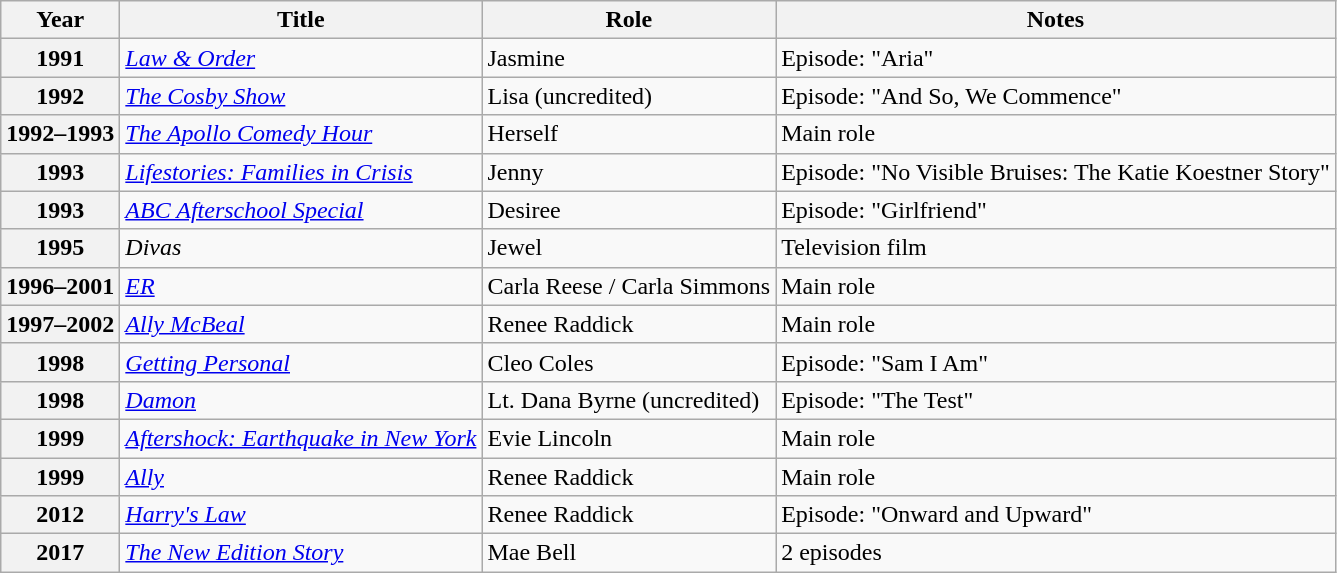<table class="wikitable sortable plainrowheaders sortable" style="margin-right: 0;">
<tr>
<th scope="col">Year</th>
<th scope="col">Title</th>
<th scope="col">Role</th>
<th class="unsortable" scope="col">Notes</th>
</tr>
<tr>
<th scope="row">1991</th>
<td><em><a href='#'>Law & Order</a></em></td>
<td>Jasmine</td>
<td>Episode: "Aria"</td>
</tr>
<tr>
<th scope="row">1992</th>
<td><em><a href='#'>The Cosby Show</a></em></td>
<td>Lisa (uncredited)</td>
<td>Episode: "And So, We Commence"</td>
</tr>
<tr>
<th scope="row">1992–1993</th>
<td><em><a href='#'>The Apollo Comedy Hour</a></em></td>
<td>Herself</td>
<td>Main role</td>
</tr>
<tr>
<th scope="row">1993</th>
<td><em><a href='#'>Lifestories: Families in Crisis</a></em></td>
<td>Jenny</td>
<td>Episode: "No Visible Bruises: The Katie Koestner Story"</td>
</tr>
<tr>
<th scope="row">1993</th>
<td><em><a href='#'>ABC Afterschool Special</a></em></td>
<td>Desiree</td>
<td>Episode: "Girlfriend"</td>
</tr>
<tr>
<th scope="row">1995</th>
<td><em>Divas</em></td>
<td>Jewel</td>
<td>Television film</td>
</tr>
<tr>
<th scope="row">1996–2001</th>
<td><em><a href='#'>ER</a></em></td>
<td>Carla Reese / Carla Simmons</td>
<td>Main role</td>
</tr>
<tr>
<th scope="row">1997–2002</th>
<td><em><a href='#'>Ally McBeal</a></em></td>
<td>Renee Raddick</td>
<td>Main role</td>
</tr>
<tr>
<th scope="row">1998</th>
<td><em><a href='#'>Getting Personal</a></em></td>
<td>Cleo Coles</td>
<td>Episode: "Sam I Am"</td>
</tr>
<tr>
<th scope="row">1998</th>
<td><em><a href='#'>Damon</a></em></td>
<td>Lt. Dana Byrne (uncredited)</td>
<td>Episode: "The Test"</td>
</tr>
<tr>
<th scope="row">1999</th>
<td><em><a href='#'>Aftershock: Earthquake in New York</a></em></td>
<td>Evie Lincoln</td>
<td>Main role</td>
</tr>
<tr>
<th scope="row">1999</th>
<td><em><a href='#'>Ally</a></em></td>
<td>Renee Raddick</td>
<td>Main role</td>
</tr>
<tr>
<th scope="row">2012</th>
<td><em><a href='#'>Harry's Law</a></em></td>
<td>Renee Raddick</td>
<td>Episode: "Onward and Upward"</td>
</tr>
<tr>
<th scope="row">2017</th>
<td><em><a href='#'>The New Edition Story</a></em></td>
<td>Mae Bell</td>
<td>2 episodes</td>
</tr>
</table>
